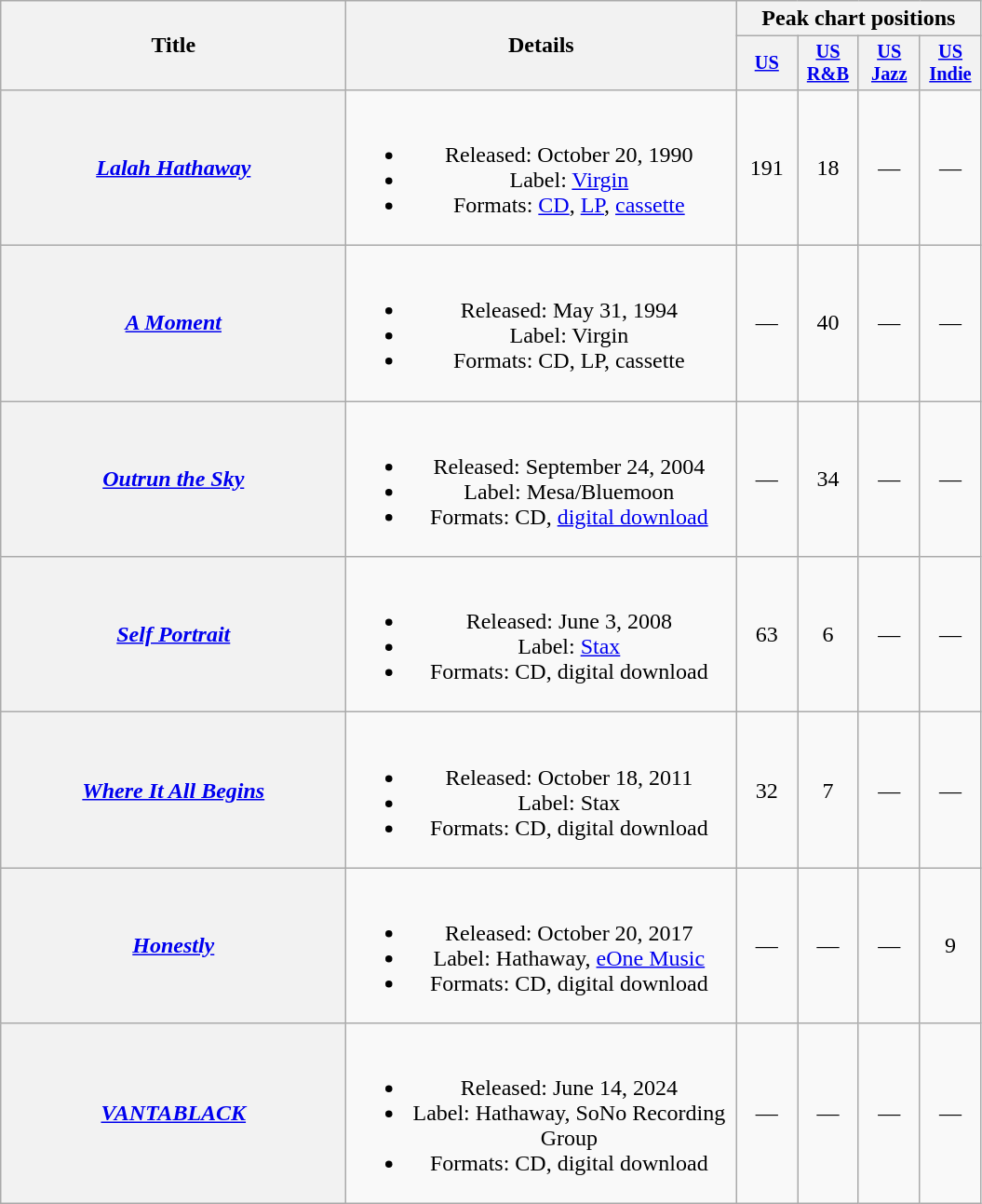<table class="wikitable plainrowheaders" style="text-align:center;">
<tr>
<th scope="col" rowspan="2" style="width:15em;">Title</th>
<th scope="col" rowspan="2" style="width:17em;">Details</th>
<th scope="col" colspan="5">Peak chart positions</th>
</tr>
<tr>
<th scope="col" style="width:2.75em;font-size:85%;"><a href='#'>US</a><br></th>
<th scope="col" style="width:2.75em;font-size:85%;"><a href='#'>US<br>R&B</a><br></th>
<th scope="col" style="width:2.75em;font-size:85%;"><a href='#'>US<br>Jazz</a><br></th>
<th scope="col" style="width:2.75em;font-size:85%;"><a href='#'>US<br>Indie</a><br></th>
</tr>
<tr>
<th scope="row"><em><a href='#'>Lalah Hathaway</a></em></th>
<td><br><ul><li>Released: October 20, 1990</li><li>Label: <a href='#'>Virgin</a></li><li>Formats: <a href='#'>CD</a>, <a href='#'>LP</a>, <a href='#'>cassette</a></li></ul></td>
<td style="text-align:center;">191</td>
<td style="text-align:center;">18</td>
<td style="text-align:center;">—</td>
<td style="text-align:center;">—</td>
</tr>
<tr>
<th scope="row"><em><a href='#'>A Moment</a></em></th>
<td><br><ul><li>Released: May 31, 1994</li><li>Label: Virgin</li><li>Formats: CD, LP, cassette</li></ul></td>
<td style="text-align:center;">—</td>
<td style="text-align:center;">40</td>
<td style="text-align:center;">—</td>
<td style="text-align:center;">—</td>
</tr>
<tr>
<th scope="row"><em><a href='#'>Outrun the Sky</a></em></th>
<td><br><ul><li>Released: September 24, 2004</li><li>Label: Mesa/Bluemoon</li><li>Formats: CD, <a href='#'>digital download</a></li></ul></td>
<td style="text-align:center;">—</td>
<td style="text-align:center;">34</td>
<td style="text-align:center;">—</td>
<td style="text-align:center;">—</td>
</tr>
<tr>
<th scope="row"><em><a href='#'>Self Portrait</a></em></th>
<td><br><ul><li>Released: June 3, 2008</li><li>Label: <a href='#'>Stax</a></li><li>Formats: CD, digital download</li></ul></td>
<td style="text-align:center;">63</td>
<td style="text-align:center;">6</td>
<td style="text-align:center;">—</td>
<td style="text-align:center;">—</td>
</tr>
<tr>
<th scope="row"><em><a href='#'>Where It All Begins</a></em></th>
<td><br><ul><li>Released: October 18, 2011</li><li>Label: Stax</li><li>Formats: CD, digital download</li></ul></td>
<td style="text-align:center;">32</td>
<td style="text-align:center;">7</td>
<td style="text-align:center;">—</td>
<td style="text-align:center;">—</td>
</tr>
<tr>
<th scope="row"><em><a href='#'>Honestly</a></em></th>
<td><br><ul><li>Released: October 20, 2017</li><li>Label: Hathaway, <a href='#'>eOne Music</a></li><li>Formats: CD, digital download</li></ul></td>
<td style="text-align:center;">—</td>
<td style="text-align:center;">—</td>
<td style="text-align:center;">—</td>
<td style="text-align:center;">9</td>
</tr>
<tr>
<th scope="row"><em><a href='#'>VANTABLACK</a></em></th>
<td><br><ul><li>Released: June 14, 2024</li><li>Label: Hathaway, SoNo Recording Group</li><li>Formats: CD, digital download</li></ul></td>
<td style="text-align:center;">—</td>
<td style="text-align:center;">—</td>
<td style="text-align:center;">—</td>
<td style="text-align:center;">—</td>
</tr>
</table>
